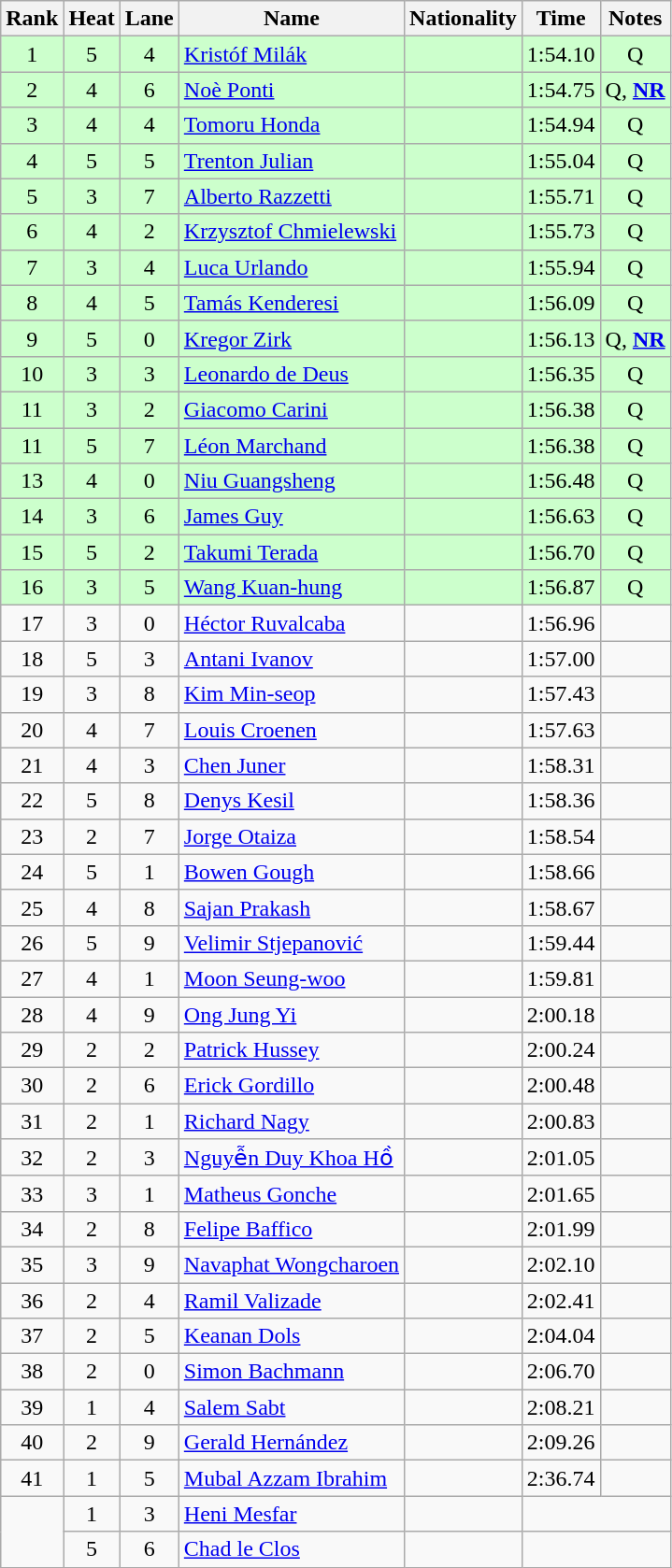<table class="wikitable sortable" style="text-align:center">
<tr>
<th>Rank</th>
<th>Heat</th>
<th>Lane</th>
<th>Name</th>
<th>Nationality</th>
<th>Time</th>
<th>Notes</th>
</tr>
<tr bgcolor=ccffcc>
<td>1</td>
<td>5</td>
<td>4</td>
<td align=left><a href='#'>Kristóf Milák</a></td>
<td align=left></td>
<td>1:54.10</td>
<td>Q</td>
</tr>
<tr bgcolor=ccffcc>
<td>2</td>
<td>4</td>
<td>6</td>
<td align=left><a href='#'>Noè Ponti</a></td>
<td align=left></td>
<td>1:54.75</td>
<td>Q, <strong><a href='#'>NR</a></strong></td>
</tr>
<tr bgcolor=ccffcc>
<td>3</td>
<td>4</td>
<td>4</td>
<td align=left><a href='#'>Tomoru Honda</a></td>
<td align=left></td>
<td>1:54.94</td>
<td>Q</td>
</tr>
<tr bgcolor=ccffcc>
<td>4</td>
<td>5</td>
<td>5</td>
<td align=left><a href='#'>Trenton Julian</a></td>
<td align=left></td>
<td>1:55.04</td>
<td>Q</td>
</tr>
<tr bgcolor=ccffcc>
<td>5</td>
<td>3</td>
<td>7</td>
<td align=left><a href='#'>Alberto Razzetti</a></td>
<td align=left></td>
<td>1:55.71</td>
<td>Q</td>
</tr>
<tr bgcolor=ccffcc>
<td>6</td>
<td>4</td>
<td>2</td>
<td align=left><a href='#'>Krzysztof Chmielewski</a></td>
<td align=left></td>
<td>1:55.73</td>
<td>Q</td>
</tr>
<tr bgcolor=ccffcc>
<td>7</td>
<td>3</td>
<td>4</td>
<td align=left><a href='#'>Luca Urlando</a></td>
<td align=left></td>
<td>1:55.94</td>
<td>Q</td>
</tr>
<tr bgcolor=ccffcc>
<td>8</td>
<td>4</td>
<td>5</td>
<td align=left><a href='#'>Tamás Kenderesi</a></td>
<td align=left></td>
<td>1:56.09</td>
<td>Q</td>
</tr>
<tr bgcolor=ccffcc>
<td>9</td>
<td>5</td>
<td>0</td>
<td align=left><a href='#'>Kregor Zirk</a></td>
<td align=left></td>
<td>1:56.13</td>
<td>Q, <strong><a href='#'>NR</a></strong></td>
</tr>
<tr bgcolor=ccffcc>
<td>10</td>
<td>3</td>
<td>3</td>
<td align=left><a href='#'>Leonardo de Deus</a></td>
<td align=left></td>
<td>1:56.35</td>
<td>Q</td>
</tr>
<tr bgcolor=ccffcc>
<td>11</td>
<td>3</td>
<td>2</td>
<td align=left><a href='#'>Giacomo Carini</a></td>
<td align=left></td>
<td>1:56.38</td>
<td>Q</td>
</tr>
<tr bgcolor=ccffcc>
<td>11</td>
<td>5</td>
<td>7</td>
<td align=left><a href='#'>Léon Marchand</a></td>
<td align=left></td>
<td>1:56.38</td>
<td>Q</td>
</tr>
<tr bgcolor=ccffcc>
<td>13</td>
<td>4</td>
<td>0</td>
<td align=left><a href='#'>Niu Guangsheng</a></td>
<td align=left></td>
<td>1:56.48</td>
<td>Q</td>
</tr>
<tr bgcolor=ccffcc>
<td>14</td>
<td>3</td>
<td>6</td>
<td align=left><a href='#'>James Guy</a></td>
<td align=left></td>
<td>1:56.63</td>
<td>Q</td>
</tr>
<tr bgcolor=ccffcc>
<td>15</td>
<td>5</td>
<td>2</td>
<td align=left><a href='#'>Takumi Terada</a></td>
<td align=left></td>
<td>1:56.70</td>
<td>Q</td>
</tr>
<tr bgcolor=ccffcc>
<td>16</td>
<td>3</td>
<td>5</td>
<td align=left><a href='#'>Wang Kuan-hung</a></td>
<td align=left></td>
<td>1:56.87</td>
<td>Q</td>
</tr>
<tr>
<td>17</td>
<td>3</td>
<td>0</td>
<td align=left><a href='#'>Héctor Ruvalcaba</a></td>
<td align=left></td>
<td>1:56.96</td>
<td></td>
</tr>
<tr>
<td>18</td>
<td>5</td>
<td>3</td>
<td align=left><a href='#'>Antani Ivanov</a></td>
<td align=left></td>
<td>1:57.00</td>
<td></td>
</tr>
<tr>
<td>19</td>
<td>3</td>
<td>8</td>
<td align=left><a href='#'>Kim Min-seop</a></td>
<td align=left></td>
<td>1:57.43</td>
<td></td>
</tr>
<tr>
<td>20</td>
<td>4</td>
<td>7</td>
<td align=left><a href='#'>Louis Croenen</a></td>
<td align=left></td>
<td>1:57.63</td>
<td></td>
</tr>
<tr>
<td>21</td>
<td>4</td>
<td>3</td>
<td align=left><a href='#'>Chen Juner</a></td>
<td align=left></td>
<td>1:58.31</td>
<td></td>
</tr>
<tr>
<td>22</td>
<td>5</td>
<td>8</td>
<td align=left><a href='#'>Denys Kesil</a></td>
<td align=left></td>
<td>1:58.36</td>
<td></td>
</tr>
<tr>
<td>23</td>
<td>2</td>
<td>7</td>
<td align=left><a href='#'>Jorge Otaiza</a></td>
<td align=left></td>
<td>1:58.54</td>
<td></td>
</tr>
<tr>
<td>24</td>
<td>5</td>
<td>1</td>
<td align=left><a href='#'>Bowen Gough</a></td>
<td align=left></td>
<td>1:58.66</td>
<td></td>
</tr>
<tr>
<td>25</td>
<td>4</td>
<td>8</td>
<td align=left><a href='#'>Sajan Prakash</a></td>
<td align=left></td>
<td>1:58.67</td>
<td></td>
</tr>
<tr>
<td>26</td>
<td>5</td>
<td>9</td>
<td align=left><a href='#'>Velimir Stjepanović</a></td>
<td align=left></td>
<td>1:59.44</td>
<td></td>
</tr>
<tr>
<td>27</td>
<td>4</td>
<td>1</td>
<td align=left><a href='#'>Moon Seung-woo</a></td>
<td align=left></td>
<td>1:59.81</td>
<td></td>
</tr>
<tr>
<td>28</td>
<td>4</td>
<td>9</td>
<td align=left><a href='#'>Ong Jung Yi</a></td>
<td align=left></td>
<td>2:00.18</td>
<td></td>
</tr>
<tr>
<td>29</td>
<td>2</td>
<td>2</td>
<td align=left><a href='#'>Patrick Hussey</a></td>
<td align=left></td>
<td>2:00.24</td>
<td></td>
</tr>
<tr>
<td>30</td>
<td>2</td>
<td>6</td>
<td align=left><a href='#'>Erick Gordillo</a></td>
<td align=left></td>
<td>2:00.48</td>
<td></td>
</tr>
<tr>
<td>31</td>
<td>2</td>
<td>1</td>
<td align=left><a href='#'>Richard Nagy</a></td>
<td align=left></td>
<td>2:00.83</td>
<td></td>
</tr>
<tr>
<td>32</td>
<td>2</td>
<td>3</td>
<td align=left><a href='#'>Nguyễn Duy Khoa Hồ</a></td>
<td align=left></td>
<td>2:01.05</td>
<td></td>
</tr>
<tr>
<td>33</td>
<td>3</td>
<td>1</td>
<td align=left><a href='#'>Matheus Gonche</a></td>
<td align=left></td>
<td>2:01.65</td>
<td></td>
</tr>
<tr>
<td>34</td>
<td>2</td>
<td>8</td>
<td align=left><a href='#'>Felipe Baffico</a></td>
<td align=left></td>
<td>2:01.99</td>
<td></td>
</tr>
<tr>
<td>35</td>
<td>3</td>
<td>9</td>
<td align=left><a href='#'>Navaphat Wongcharoen</a></td>
<td align=left></td>
<td>2:02.10</td>
<td></td>
</tr>
<tr>
<td>36</td>
<td>2</td>
<td>4</td>
<td align=left><a href='#'>Ramil Valizade</a></td>
<td align=left></td>
<td>2:02.41</td>
<td></td>
</tr>
<tr>
<td>37</td>
<td>2</td>
<td>5</td>
<td align=left><a href='#'>Keanan Dols</a></td>
<td align=left></td>
<td>2:04.04</td>
<td></td>
</tr>
<tr>
<td>38</td>
<td>2</td>
<td>0</td>
<td align=left><a href='#'>Simon Bachmann</a></td>
<td align=left></td>
<td>2:06.70</td>
<td></td>
</tr>
<tr>
<td>39</td>
<td>1</td>
<td>4</td>
<td align=left><a href='#'>Salem Sabt</a></td>
<td align=left></td>
<td>2:08.21</td>
<td></td>
</tr>
<tr>
<td>40</td>
<td>2</td>
<td>9</td>
<td align=left><a href='#'>Gerald Hernández</a></td>
<td align=left></td>
<td>2:09.26</td>
<td></td>
</tr>
<tr>
<td>41</td>
<td>1</td>
<td>5</td>
<td align=left><a href='#'>Mubal Azzam Ibrahim</a></td>
<td align=left></td>
<td>2:36.74</td>
<td></td>
</tr>
<tr>
<td rowspan=2></td>
<td>1</td>
<td>3</td>
<td align=left><a href='#'>Heni Mesfar</a></td>
<td align=left></td>
<td colspan=2></td>
</tr>
<tr>
<td>5</td>
<td>6</td>
<td align=left><a href='#'>Chad le Clos</a></td>
<td align=left></td>
<td colspan=2></td>
</tr>
</table>
